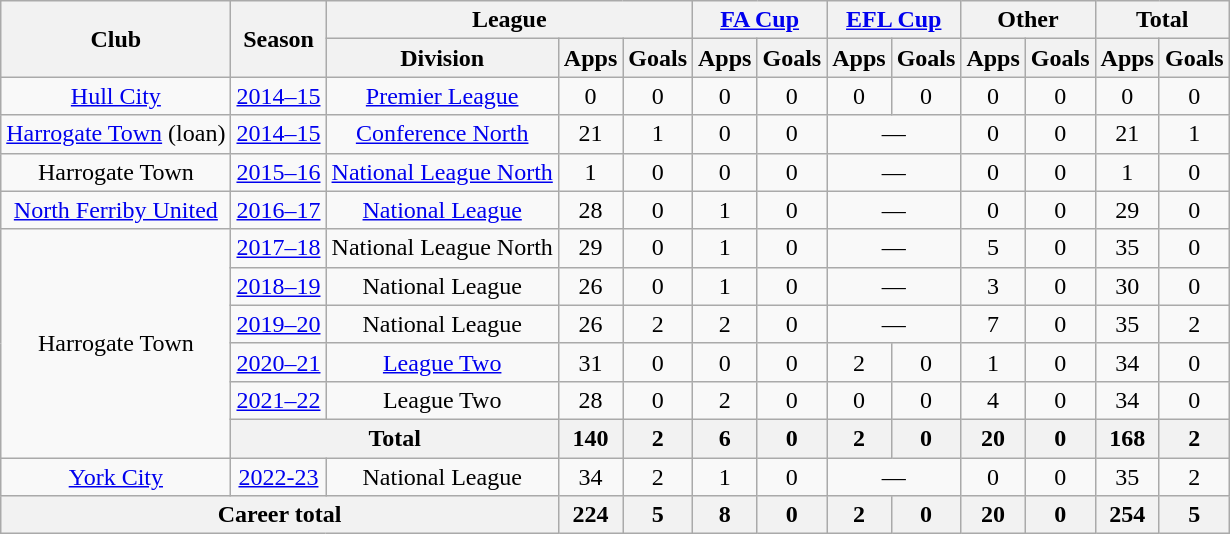<table class="wikitable" style="text-align: center">
<tr>
<th rowspan="2">Club</th>
<th rowspan="2">Season</th>
<th colspan="3">League</th>
<th colspan="2"><a href='#'>FA Cup</a></th>
<th colspan="2"><a href='#'>EFL Cup</a></th>
<th colspan="2">Other</th>
<th colspan="2">Total</th>
</tr>
<tr>
<th>Division</th>
<th>Apps</th>
<th>Goals</th>
<th>Apps</th>
<th>Goals</th>
<th>Apps</th>
<th>Goals</th>
<th>Apps</th>
<th>Goals</th>
<th>Apps</th>
<th>Goals</th>
</tr>
<tr>
<td><a href='#'>Hull City</a></td>
<td><a href='#'>2014–15</a></td>
<td><a href='#'>Premier League</a></td>
<td>0</td>
<td>0</td>
<td>0</td>
<td>0</td>
<td>0</td>
<td>0</td>
<td>0</td>
<td>0</td>
<td>0</td>
<td>0</td>
</tr>
<tr>
<td><a href='#'>Harrogate Town</a> (loan)</td>
<td><a href='#'>2014–15</a></td>
<td><a href='#'>Conference North</a></td>
<td>21</td>
<td>1</td>
<td>0</td>
<td>0</td>
<td colspan="2">—</td>
<td>0</td>
<td>0</td>
<td>21</td>
<td>1</td>
</tr>
<tr>
<td>Harrogate Town</td>
<td><a href='#'>2015–16</a></td>
<td><a href='#'>National League North</a></td>
<td>1</td>
<td>0</td>
<td>0</td>
<td>0</td>
<td colspan="2">—</td>
<td>0</td>
<td>0</td>
<td>1</td>
<td>0</td>
</tr>
<tr>
<td><a href='#'>North Ferriby United</a></td>
<td><a href='#'>2016–17</a></td>
<td><a href='#'>National League</a></td>
<td>28</td>
<td>0</td>
<td>1</td>
<td>0</td>
<td colspan="2">—</td>
<td>0</td>
<td>0</td>
<td>29</td>
<td>0</td>
</tr>
<tr>
<td rowspan="6">Harrogate Town</td>
<td><a href='#'>2017–18</a></td>
<td>National League North</td>
<td>29</td>
<td>0</td>
<td>1</td>
<td>0</td>
<td colspan="2">—</td>
<td>5</td>
<td>0</td>
<td>35</td>
<td>0</td>
</tr>
<tr>
<td><a href='#'>2018–19</a></td>
<td>National League</td>
<td>26</td>
<td>0</td>
<td>1</td>
<td>0</td>
<td colspan="2">—</td>
<td>3</td>
<td>0</td>
<td>30</td>
<td>0</td>
</tr>
<tr>
<td><a href='#'>2019–20</a></td>
<td>National League</td>
<td>26</td>
<td>2</td>
<td>2</td>
<td>0</td>
<td colspan="2">—</td>
<td>7</td>
<td>0</td>
<td>35</td>
<td>2</td>
</tr>
<tr>
<td><a href='#'>2020–21</a></td>
<td><a href='#'>League Two</a></td>
<td>31</td>
<td>0</td>
<td>0</td>
<td>0</td>
<td>2</td>
<td>0</td>
<td>1</td>
<td>0</td>
<td>34</td>
<td>0</td>
</tr>
<tr>
<td><a href='#'>2021–22</a></td>
<td>League Two</td>
<td>28</td>
<td>0</td>
<td>2</td>
<td>0</td>
<td>0</td>
<td>0</td>
<td>4</td>
<td>0</td>
<td>34</td>
<td>0</td>
</tr>
<tr>
<th colspan="2">Total</th>
<th>140</th>
<th>2</th>
<th>6</th>
<th>0</th>
<th>2</th>
<th>0</th>
<th>20</th>
<th>0</th>
<th>168</th>
<th>2</th>
</tr>
<tr>
<td rowspan="1"><a href='#'>York City</a></td>
<td><a href='#'>2022-23</a></td>
<td>National League</td>
<td>34</td>
<td>2</td>
<td>1</td>
<td>0</td>
<td colspan="2">—</td>
<td>0</td>
<td>0</td>
<td>35</td>
<td>2</td>
</tr>
<tr>
<th colspan="3">Career total</th>
<th>224</th>
<th>5</th>
<th>8</th>
<th>0</th>
<th>2</th>
<th>0</th>
<th>20</th>
<th>0</th>
<th>254</th>
<th>5</th>
</tr>
</table>
